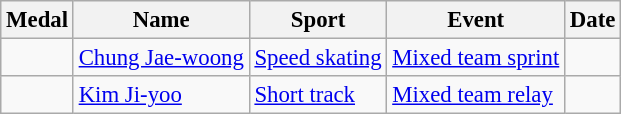<table class="wikitable sortable" style="font-size: 95%">
<tr>
<th>Medal</th>
<th>Name</th>
<th>Sport</th>
<th>Event</th>
<th>Date</th>
</tr>
<tr>
<td></td>
<td><a href='#'>Chung Jae-woong</a></td>
<td><a href='#'>Speed skating</a></td>
<td><a href='#'>Mixed team sprint</a></td>
<td></td>
</tr>
<tr>
<td></td>
<td><a href='#'>Kim Ji-yoo</a></td>
<td><a href='#'>Short track</a></td>
<td><a href='#'>Mixed team relay</a></td>
<td></td>
</tr>
</table>
